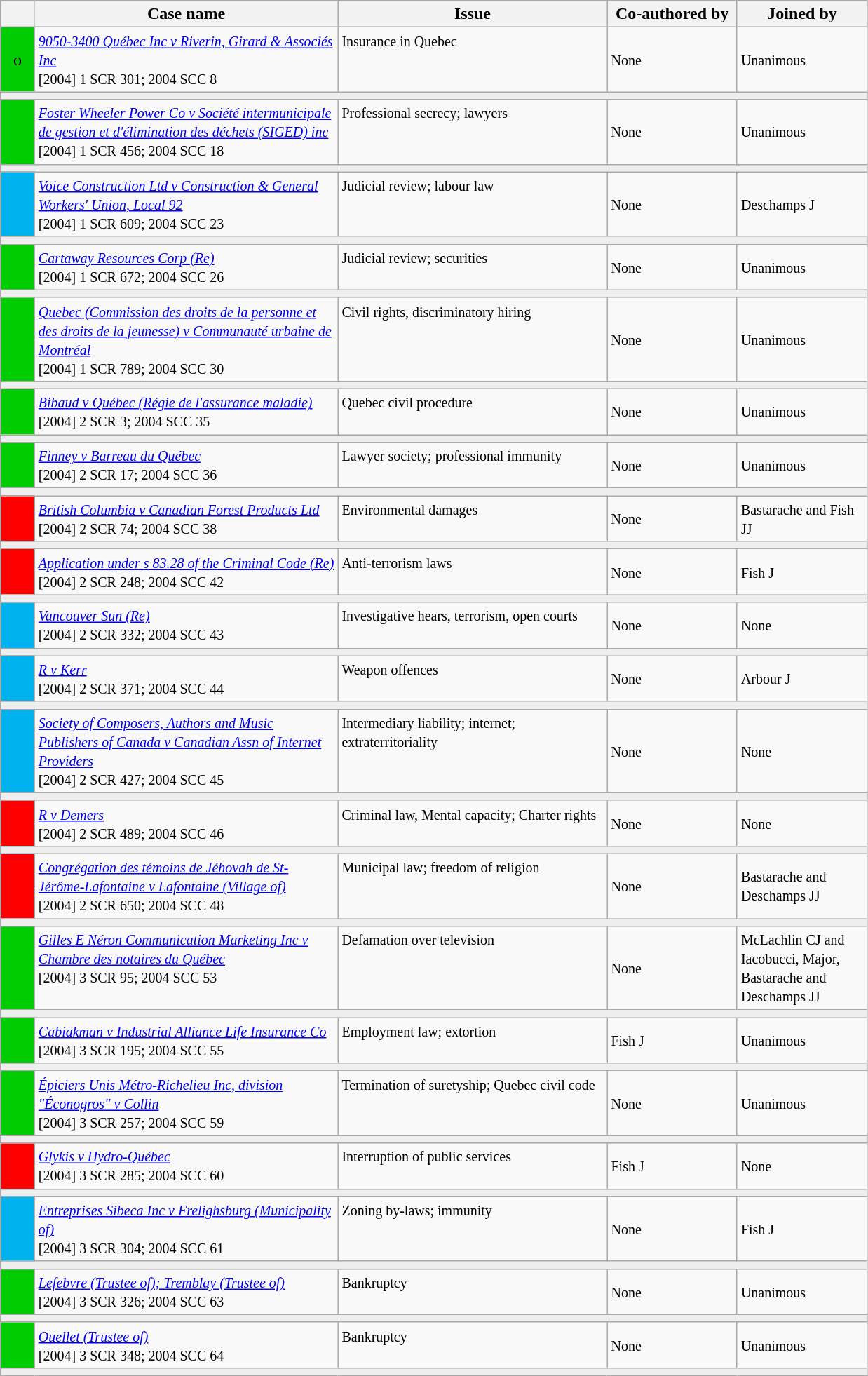<table class="wikitable" width=825>
<tr bgcolor="#CCCCCC">
<th width=25px></th>
<th width=35%>Case name</th>
<th>Issue</th>
<th width=15%>Co-authored by</th>
<th width=15%>Joined by</th>
</tr>
<tr>
<td align=center bgcolor="00cd00">o</td>
<td align=left valign=top><small><em><a href='#'>9050-3400 Québec Inc v Riverin, Girard & Associés Inc</a></em><br> [2004] 1 SCR 301; 2004 SCC 8 </small></td>
<td valign=top><small>Insurance in Quebec</small></td>
<td><small> None</small></td>
<td><small> Unanimous</small></td>
</tr>
<tr>
<td bgcolor=#EEEEEE colspan=5 valign=top><small></small></td>
</tr>
<tr>
<td bgcolor="00cd00"></td>
<td align=left valign=top><small><em><a href='#'>Foster Wheeler Power Co v Société intermunicipale de gestion et d'élimination des déchets (SIGED) inc</a></em><br>[2004] 1 SCR 456; 2004 SCC 18 </small></td>
<td valign=top><small>Professional secrecy; lawyers</small></td>
<td><small> None</small></td>
<td><small> Unanimous</small></td>
</tr>
<tr>
<td bgcolor=#EEEEEE colspan=5 valign=top><small></small></td>
</tr>
<tr>
<td bgcolor="00B2EE"></td>
<td align=left valign=top><small><em><a href='#'>Voice Construction Ltd v Construction & General Workers' Union, Local 92</a></em><br> [2004] 1 SCR 609; 2004 SCC 23 </small></td>
<td valign=top><small>Judicial review; labour law</small></td>
<td><small> None</small></td>
<td><small> Deschamps J</small></td>
</tr>
<tr>
<td bgcolor=#EEEEEE colspan=5 valign=top><small></small></td>
</tr>
<tr>
<td bgcolor="00cd00"></td>
<td align=left valign=top><small><em><a href='#'>Cartaway Resources Corp (Re)</a></em><br> [2004] 1 SCR 672; 2004 SCC 26 </small></td>
<td valign=top><small>Judicial review; securities</small></td>
<td><small> None</small></td>
<td><small> Unanimous</small></td>
</tr>
<tr>
<td bgcolor=#EEEEEE colspan=5 valign=top><small></small></td>
</tr>
<tr>
<td bgcolor="00cd00"></td>
<td align=left valign=top><small><em><a href='#'>Quebec (Commission des droits de la personne et des droits de la jeunesse) v Communauté urbaine de Montréal</a></em><br> [2004] 1 SCR 789; 2004 SCC 30 </small></td>
<td valign=top><small>Civil rights, discriminatory hiring</small></td>
<td><small> None</small></td>
<td><small> Unanimous</small></td>
</tr>
<tr>
<td bgcolor=#EEEEEE colspan=5 valign=top><small></small></td>
</tr>
<tr>
<td bgcolor="00cd00"></td>
<td align=left valign=top><small><em><a href='#'>Bibaud v Québec (Régie de l'assurance maladie)</a></em><br> [2004] 2 SCR 3; 2004 SCC 35 </small></td>
<td valign=top><small>Quebec civil procedure</small></td>
<td><small> None</small></td>
<td><small> Unanimous</small></td>
</tr>
<tr>
<td bgcolor=#EEEEEE colspan=5 valign=top><small></small></td>
</tr>
<tr>
<td bgcolor="00cd00"></td>
<td align=left valign=top><small><em><a href='#'>Finney v Barreau du Québec</a></em><br>[2004] 2 SCR 17; 2004 SCC 36 </small></td>
<td valign=top><small>Lawyer society; professional immunity</small></td>
<td><small> None</small></td>
<td><small> Unanimous</small></td>
</tr>
<tr>
<td bgcolor=#EEEEEE colspan=5 valign=top><small></small></td>
</tr>
<tr>
<td bgcolor="red"></td>
<td align=left valign=top><small><em><a href='#'>British Columbia v Canadian Forest Products Ltd</a></em><br> [2004] 2 SCR 74; 2004 SCC 38 </small></td>
<td valign=top><small>Environmental damages</small></td>
<td><small> None</small></td>
<td><small> Bastarache and Fish JJ</small></td>
</tr>
<tr>
<td bgcolor=#EEEEEE colspan=5 valign=top><small></small></td>
</tr>
<tr>
<td bgcolor="red"></td>
<td align=left valign=top><small><em><a href='#'>Application under s 83.28 of the Criminal Code (Re)</a></em><br> [2004] 2 SCR 248; 2004 SCC 42 </small></td>
<td valign=top><small>Anti-terrorism laws</small></td>
<td><small> None</small></td>
<td><small> Fish J</small></td>
</tr>
<tr>
<td bgcolor=#EEEEEE colspan=5 valign=top><small></small></td>
</tr>
<tr>
<td bgcolor="00B2EE"></td>
<td align=left valign=top><small><em><a href='#'>Vancouver Sun (Re)</a></em><br> [2004] 2 SCR 332; 2004 SCC 43 </small></td>
<td valign=top><small>Investigative hears, terrorism, open courts</small></td>
<td><small> None</small></td>
<td><small> None</small></td>
</tr>
<tr>
<td bgcolor=#EEEEEE colspan=5 valign=top><small></small></td>
</tr>
<tr>
<td bgcolor="00B2EE"></td>
<td align=left valign=top><small><em><a href='#'>R v Kerr</a></em><br> [2004] 2 SCR 371; 2004 SCC 44 </small></td>
<td valign=top><small>Weapon offences</small></td>
<td><small> None</small></td>
<td><small> Arbour J</small></td>
</tr>
<tr>
<td bgcolor=#EEEEEE colspan=5 valign=top><small></small></td>
</tr>
<tr>
<td bgcolor="00B2EE"></td>
<td align=left valign=top><small><em><a href='#'>Society of Composers, Authors and Music Publishers of Canada v Canadian Assn of Internet Providers</a></em><br> [2004] 2 SCR 427; 2004 SCC 45 </small></td>
<td valign=top><small>Intermediary liability; internet; extraterritoriality</small></td>
<td><small> None</small></td>
<td><small> None</small></td>
</tr>
<tr>
<td bgcolor=#EEEEEE colspan=5 valign=top><small></small></td>
</tr>
<tr>
<td bgcolor="red"></td>
<td align=left valign=top><small><em><a href='#'>R v Demers</a></em><br> [2004] 2 SCR 489; 2004 SCC 46 </small></td>
<td valign=top><small>Criminal law, Mental capacity; Charter rights</small></td>
<td><small> None</small></td>
<td><small> None</small></td>
</tr>
<tr>
<td bgcolor=#EEEEEE colspan=5 valign=top><small></small></td>
</tr>
<tr>
<td bgcolor="red"></td>
<td align=left valign=top><small><em><a href='#'>Congrégation des témoins de Jéhovah de St-Jérôme-Lafontaine v Lafontaine (Village of)</a></em><br> [2004] 2 SCR 650; 2004 SCC 48 </small></td>
<td valign=top><small>Municipal law; freedom of religion</small></td>
<td><small> None</small></td>
<td><small> Bastarache and Deschamps JJ</small></td>
</tr>
<tr>
<td bgcolor=#EEEEEE colspan=5 valign=top><small></small></td>
</tr>
<tr>
<td bgcolor="00cd00"></td>
<td align=left valign=top><small><em><a href='#'>Gilles E Néron Communication Marketing Inc v Chambre des notaires du Québec</a></em><br> [2004] 3 SCR 95; 2004 SCC 53 </small></td>
<td valign=top><small>Defamation over television</small></td>
<td><small> None</small></td>
<td><small> McLachlin CJ and Iacobucci, Major, Bastarache and Deschamps JJ</small></td>
</tr>
<tr>
<td bgcolor=#EEEEEE colspan=5 valign=top><small></small></td>
</tr>
<tr>
<td bgcolor="00cd00"></td>
<td align=left valign=top><small><em><a href='#'>Cabiakman v Industrial Alliance Life Insurance Co</a></em><br> [2004] 3 SCR 195; 2004 SCC 55 </small></td>
<td valign=top><small>Employment law; extortion</small></td>
<td><small> Fish J</small></td>
<td><small> Unanimous</small></td>
</tr>
<tr>
<td bgcolor=#EEEEEE colspan=5 valign=top><small></small></td>
</tr>
<tr>
<td bgcolor="00cd00"></td>
<td align=left valign=top><small><em><a href='#'>Épiciers Unis Métro-Richelieu Inc, division "Éconogros" v Collin</a></em><br> [2004] 3 SCR 257; 2004 SCC 59 </small></td>
<td valign=top><small>Termination of suretyship; Quebec civil code</small></td>
<td><small> None</small></td>
<td><small> Unanimous</small></td>
</tr>
<tr>
<td bgcolor=#EEEEEE colspan=5 valign=top><small></small></td>
</tr>
<tr>
<td bgcolor="red"></td>
<td align=left valign=top><small><em><a href='#'>Glykis v Hydro-Québec</a></em><br> [2004] 3 SCR 285; 2004 SCC 60 </small></td>
<td valign=top><small>Interruption of public services</small></td>
<td><small> Fish J</small></td>
<td><small> None</small></td>
</tr>
<tr>
<td bgcolor=#EEEEEE colspan=5 valign=top><small></small></td>
</tr>
<tr>
<td bgcolor="00B2EE"></td>
<td align=left valign=top><small><em><a href='#'>Entreprises Sibeca Inc v Frelighsburg (Municipality of)</a></em><br> [2004] 3 SCR 304; 2004 SCC 61 </small></td>
<td valign=top><small>Zoning by-laws; immunity</small></td>
<td><small> None</small></td>
<td><small> Fish J</small></td>
</tr>
<tr>
<td bgcolor=#EEEEEE colspan=5 valign=top><small></small></td>
</tr>
<tr>
<td bgcolor="00cd00"></td>
<td align=left valign=top><small><em><a href='#'>Lefebvre (Trustee of); Tremblay (Trustee of)</a></em><br> [2004] 3 SCR 326; 2004 SCC 63 </small></td>
<td valign=top><small>Bankruptcy</small></td>
<td><small> None</small></td>
<td><small> Unanimous</small></td>
</tr>
<tr>
<td bgcolor=#EEEEEE colspan=5 valign=top><small></small></td>
</tr>
<tr>
<td bgcolor="00cd00"></td>
<td align=left valign=top><small><em><a href='#'>Ouellet (Trustee of)</a></em><br> [2004] 3 SCR 348; 2004 SCC 64 </small></td>
<td valign=top><small>Bankruptcy</small></td>
<td><small> None</small></td>
<td><small> Unanimous</small></td>
</tr>
<tr>
<td bgcolor=#EEEEEE colspan=5 valign=top><small></small></td>
</tr>
</table>
